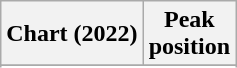<table class="wikitable sortable plainrowheaders">
<tr>
<th>Chart (2022)</th>
<th>Peak<br>position</th>
</tr>
<tr>
</tr>
<tr>
</tr>
</table>
